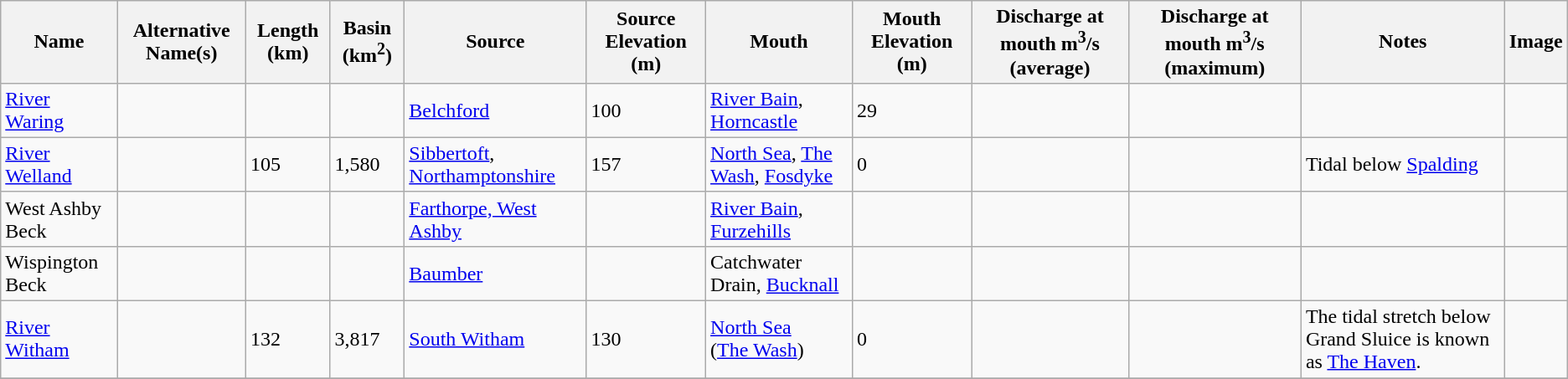<table class="wikitable sortable">
<tr>
<th>Name</th>
<th>Alternative Name(s)</th>
<th>Length (km)</th>
<th>Basin (km<sup>2</sup>)</th>
<th>Source</th>
<th>Source Elevation (m)</th>
<th>Mouth</th>
<th>Mouth Elevation (m)</th>
<th>Discharge at mouth m<sup>3</sup>/s (average)</th>
<th class="unsortable">Discharge at mouth m<sup>3</sup>/s (maximum)</th>
<th>Notes</th>
<th class="unsortable">Image</th>
</tr>
<tr>
<td><a href='#'>River Waring</a></td>
<td></td>
<td></td>
<td></td>
<td><a href='#'>Belchford</a></td>
<td>100</td>
<td><a href='#'>River Bain</a>, <a href='#'>Horncastle</a></td>
<td>29</td>
<td></td>
<td></td>
<td></td>
<td></td>
</tr>
<tr>
<td><a href='#'>River Welland</a></td>
<td></td>
<td>105</td>
<td>1,580</td>
<td><a href='#'>Sibbertoft</a>, <a href='#'>Northamptonshire</a></td>
<td>157</td>
<td><a href='#'>North Sea</a>, <a href='#'>The Wash</a>, <a href='#'>Fosdyke</a></td>
<td>0</td>
<td></td>
<td></td>
<td>Tidal below <a href='#'>Spalding</a></td>
<td></td>
</tr>
<tr>
<td>West Ashby Beck</td>
<td></td>
<td></td>
<td></td>
<td><a href='#'>Farthorpe, West Ashby</a></td>
<td></td>
<td><a href='#'>River Bain</a>, <a href='#'>Furzehills</a></td>
<td></td>
<td></td>
<td></td>
<td></td>
<td></td>
</tr>
<tr>
<td>Wispington Beck</td>
<td></td>
<td></td>
<td></td>
<td><a href='#'>Baumber</a></td>
<td></td>
<td>Catchwater Drain, <a href='#'>Bucknall</a></td>
<td></td>
<td></td>
<td></td>
<td></td>
<td></td>
</tr>
<tr>
<td><a href='#'>River Witham</a></td>
<td></td>
<td>132</td>
<td>3,817</td>
<td><a href='#'>South Witham</a></td>
<td>130</td>
<td><a href='#'>North Sea</a><br>(<a href='#'>The Wash</a>)</td>
<td>0</td>
<td></td>
<td></td>
<td>The tidal stretch below Grand Sluice is known as <a href='#'>The Haven</a>.</td>
<td></td>
</tr>
<tr>
</tr>
</table>
